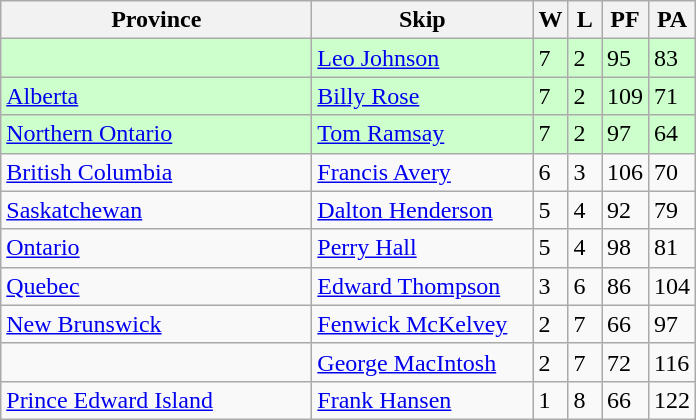<table class="wikitable">
<tr>
<th bgcolor="#efefef" width="200">Province</th>
<th bgcolor="#efefef" width="140">Skip</th>
<th bgcolor="#efefef" width="15">W</th>
<th bgcolor="#efefef" width="15">L</th>
<th bgcolor="#efefef" width="15">PF</th>
<th bgcolor="#efefef" width="15">PA</th>
</tr>
<tr bgcolor=#ccffcc>
<td></td>
<td><a href='#'>Leo Johnson</a></td>
<td>7</td>
<td>2</td>
<td>95</td>
<td>83</td>
</tr>
<tr bgcolor=#ccffcc>
<td><a href='#'>Alberta</a></td>
<td><a href='#'>Billy Rose</a></td>
<td>7</td>
<td>2</td>
<td>109</td>
<td>71</td>
</tr>
<tr bgcolor=#ccffcc>
<td><a href='#'>Northern Ontario</a></td>
<td><a href='#'>Tom Ramsay</a></td>
<td>7</td>
<td>2</td>
<td>97</td>
<td>64</td>
</tr>
<tr>
<td><a href='#'>British Columbia</a></td>
<td><a href='#'>Francis Avery</a></td>
<td>6</td>
<td>3</td>
<td>106</td>
<td>70</td>
</tr>
<tr>
<td><a href='#'>Saskatchewan</a></td>
<td><a href='#'>Dalton Henderson</a></td>
<td>5</td>
<td>4</td>
<td>92</td>
<td>79</td>
</tr>
<tr>
<td><a href='#'>Ontario</a></td>
<td><a href='#'>Perry Hall</a></td>
<td>5</td>
<td>4</td>
<td>98</td>
<td>81</td>
</tr>
<tr>
<td><a href='#'>Quebec</a></td>
<td><a href='#'>Edward Thompson</a></td>
<td>3</td>
<td>6</td>
<td>86</td>
<td>104</td>
</tr>
<tr>
<td><a href='#'>New Brunswick</a></td>
<td><a href='#'>Fenwick McKelvey</a></td>
<td>2</td>
<td>7</td>
<td>66</td>
<td>97</td>
</tr>
<tr>
<td></td>
<td><a href='#'>George MacIntosh</a></td>
<td>2</td>
<td>7</td>
<td>72</td>
<td>116</td>
</tr>
<tr>
<td><a href='#'>Prince Edward Island</a></td>
<td><a href='#'>Frank Hansen</a></td>
<td>1</td>
<td>8</td>
<td>66</td>
<td>122</td>
</tr>
</table>
